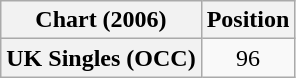<table class="wikitable plainrowheaders" style="text-align:center">
<tr>
<th scope="col">Chart (2006)</th>
<th scope="col">Position</th>
</tr>
<tr>
<th scope="row">UK Singles (OCC)</th>
<td>96</td>
</tr>
</table>
